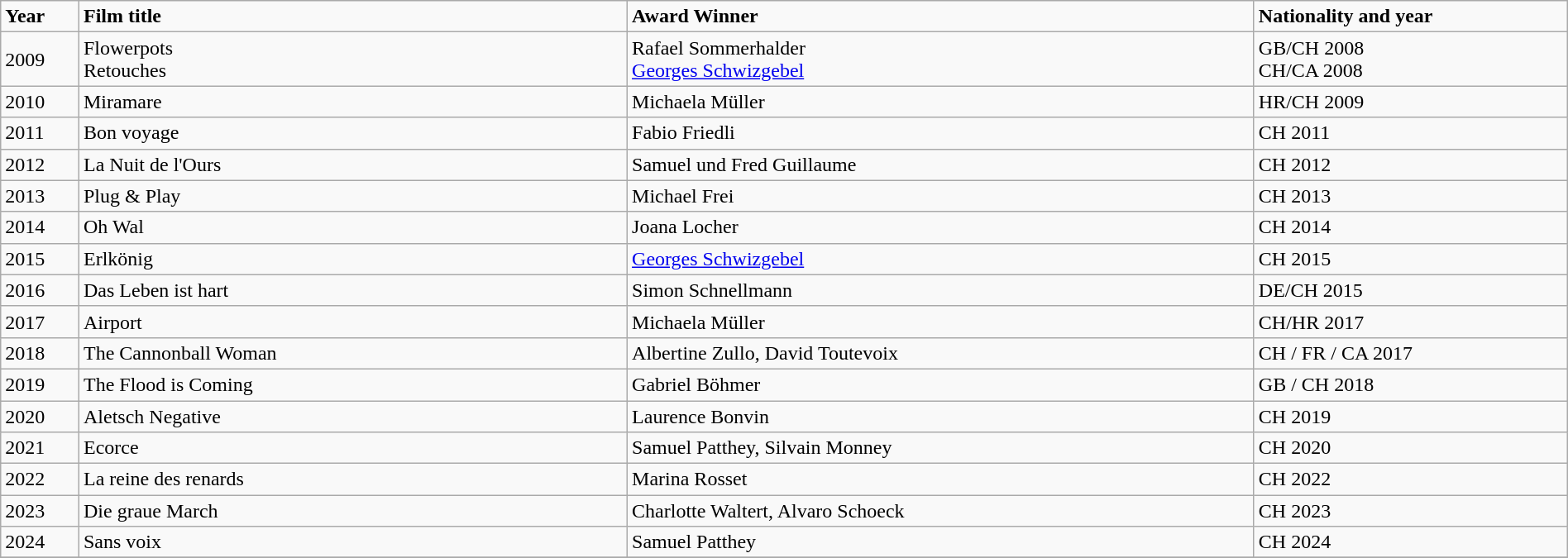<table class="wikitable" width="100%">
<tr>
<td width="5%"><strong>Year</strong></td>
<td width="35%"><strong>Film title</strong></td>
<td width="40%"><strong>Award Winner</strong></td>
<td width="20%"><strong>Nationality and year</strong></td>
</tr>
<tr>
<td>2009</td>
<td>Flowerpots<br>Retouches</td>
<td>Rafael Sommerhalder<br><a href='#'>Georges Schwizgebel</a></td>
<td>GB/CH 2008<br>CH/CA 2008</td>
</tr>
<tr>
<td>2010</td>
<td>Miramare</td>
<td>Michaela Müller</td>
<td>HR/CH 2009</td>
</tr>
<tr>
<td>2011</td>
<td>Bon voyage</td>
<td>Fabio Friedli</td>
<td>CH 2011</td>
</tr>
<tr>
<td>2012</td>
<td>La Nuit de l'Ours</td>
<td>Samuel und Fred Guillaume</td>
<td>CH 2012</td>
</tr>
<tr>
<td>2013</td>
<td>Plug & Play</td>
<td>Michael Frei</td>
<td>CH 2013</td>
</tr>
<tr>
<td>2014</td>
<td>Oh Wal </td>
<td>Joana Locher </td>
<td>CH 2014</td>
</tr>
<tr>
<td>2015</td>
<td>Erlkönig </td>
<td><a href='#'>Georges Schwizgebel</a></td>
<td>CH 2015</td>
</tr>
<tr>
<td>2016</td>
<td>Das Leben ist hart </td>
<td>Simon Schnellmann </td>
<td>DE/CH 2015</td>
</tr>
<tr>
<td>2017</td>
<td>Airport </td>
<td>Michaela Müller </td>
<td>CH/HR 2017</td>
</tr>
<tr>
<td>2018</td>
<td>The Cannonball Woman </td>
<td>Albertine Zullo, David Toutevoix </td>
<td>CH / FR / CA 2017</td>
</tr>
<tr>
<td>2019</td>
<td>The Flood is Coming </td>
<td>Gabriel Böhmer </td>
<td>GB / CH 2018</td>
</tr>
<tr>
<td>2020</td>
<td>Aletsch Negative </td>
<td>Laurence Bonvin </td>
<td>CH 2019</td>
</tr>
<tr>
<td>2021</td>
<td>Ecorce </td>
<td>Samuel Patthey, Silvain Monney </td>
<td>CH 2020</td>
</tr>
<tr>
<td>2022</td>
<td>La reine des renards </td>
<td>Marina Rosset </td>
<td>CH 2022</td>
</tr>
<tr>
<td>2023</td>
<td>Die graue March </td>
<td>Charlotte Waltert, Alvaro Schoeck </td>
<td>CH 2023</td>
</tr>
<tr>
<td>2024</td>
<td>Sans voix </td>
<td>Samuel Patthey </td>
<td>CH 2024</td>
</tr>
<tr>
</tr>
</table>
